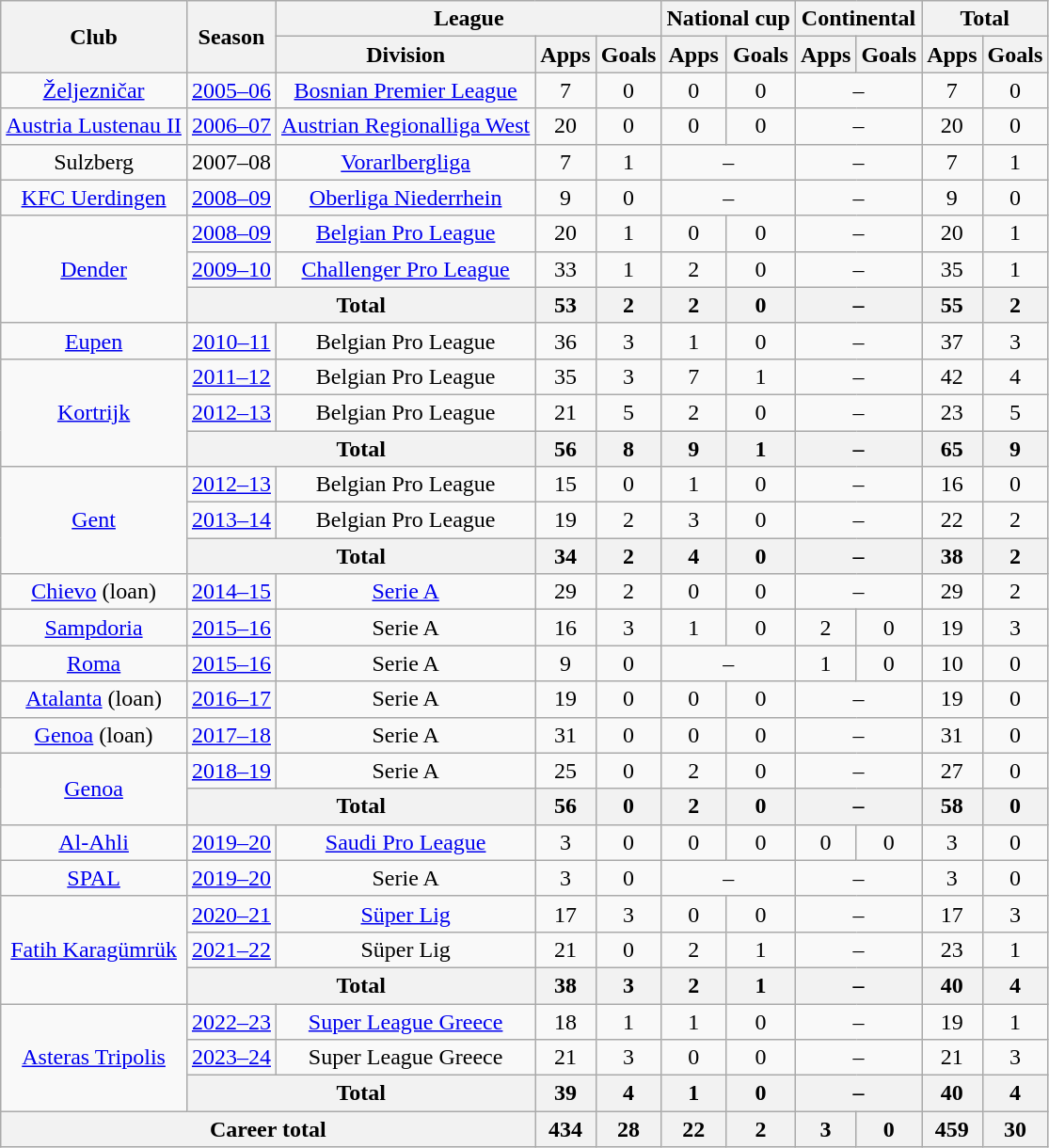<table class="wikitable" style="text-align:center">
<tr>
<th rowspan=2>Club</th>
<th rowspan=2>Season</th>
<th colspan=3>League</th>
<th colspan=2>National cup</th>
<th colspan=2>Continental</th>
<th colspan=2>Total</th>
</tr>
<tr>
<th>Division</th>
<th>Apps</th>
<th>Goals</th>
<th>Apps</th>
<th>Goals</th>
<th>Apps</th>
<th>Goals</th>
<th>Apps</th>
<th>Goals</th>
</tr>
<tr>
<td><a href='#'>Željezničar</a></td>
<td><a href='#'>2005–06</a></td>
<td><a href='#'>Bosnian Premier League</a></td>
<td>7</td>
<td>0</td>
<td>0</td>
<td>0</td>
<td colspan=2>–</td>
<td>7</td>
<td>0</td>
</tr>
<tr>
<td><a href='#'>Austria Lustenau II</a></td>
<td><a href='#'>2006–07</a></td>
<td><a href='#'>Austrian Regionalliga West</a></td>
<td>20</td>
<td>0</td>
<td>0</td>
<td>0</td>
<td colspan=2>–</td>
<td>20</td>
<td>0</td>
</tr>
<tr>
<td>Sulzberg</td>
<td>2007–08</td>
<td><a href='#'>Vorarlbergliga</a></td>
<td>7</td>
<td>1</td>
<td colspan=2>–</td>
<td colspan=2>–</td>
<td>7</td>
<td>1</td>
</tr>
<tr>
<td><a href='#'>KFC Uerdingen</a></td>
<td><a href='#'>2008–09</a></td>
<td><a href='#'>Oberliga Niederrhein</a></td>
<td>9</td>
<td>0</td>
<td colspan=2>–</td>
<td colspan=2>–</td>
<td>9</td>
<td>0</td>
</tr>
<tr>
<td rowspan=3><a href='#'>Dender</a></td>
<td><a href='#'>2008–09</a></td>
<td><a href='#'>Belgian Pro League</a></td>
<td>20</td>
<td>1</td>
<td>0</td>
<td>0</td>
<td colspan=2>–</td>
<td>20</td>
<td>1</td>
</tr>
<tr>
<td><a href='#'>2009–10</a></td>
<td><a href='#'>Challenger Pro League</a></td>
<td>33</td>
<td>1</td>
<td>2</td>
<td>0</td>
<td colspan=2>–</td>
<td>35</td>
<td>1</td>
</tr>
<tr>
<th colspan=2>Total</th>
<th>53</th>
<th>2</th>
<th>2</th>
<th>0</th>
<th colspan=2>–</th>
<th>55</th>
<th>2</th>
</tr>
<tr>
<td><a href='#'>Eupen</a></td>
<td><a href='#'>2010–11</a></td>
<td>Belgian Pro League</td>
<td>36</td>
<td>3</td>
<td>1</td>
<td>0</td>
<td colspan=2>–</td>
<td>37</td>
<td>3</td>
</tr>
<tr>
<td rowspan=3><a href='#'>Kortrijk</a></td>
<td><a href='#'>2011–12</a></td>
<td>Belgian Pro League</td>
<td>35</td>
<td>3</td>
<td>7</td>
<td>1</td>
<td colspan=2>–</td>
<td>42</td>
<td>4</td>
</tr>
<tr>
<td><a href='#'>2012–13</a></td>
<td>Belgian Pro League</td>
<td>21</td>
<td>5</td>
<td>2</td>
<td>0</td>
<td colspan=2>–</td>
<td>23</td>
<td>5</td>
</tr>
<tr>
<th colspan=2>Total</th>
<th>56</th>
<th>8</th>
<th>9</th>
<th>1</th>
<th colspan=2>–</th>
<th>65</th>
<th>9</th>
</tr>
<tr>
<td rowspan=3><a href='#'>Gent</a></td>
<td><a href='#'>2012–13</a></td>
<td>Belgian Pro League</td>
<td>15</td>
<td>0</td>
<td>1</td>
<td>0</td>
<td colspan=2>–</td>
<td>16</td>
<td>0</td>
</tr>
<tr>
<td><a href='#'>2013–14</a></td>
<td>Belgian Pro League</td>
<td>19</td>
<td>2</td>
<td>3</td>
<td>0</td>
<td colspan=2>–</td>
<td>22</td>
<td>2</td>
</tr>
<tr>
<th colspan=2>Total</th>
<th>34</th>
<th>2</th>
<th>4</th>
<th>0</th>
<th colspan=2>–</th>
<th>38</th>
<th>2</th>
</tr>
<tr>
<td><a href='#'>Chievo</a> (loan)</td>
<td><a href='#'>2014–15</a></td>
<td><a href='#'>Serie A</a></td>
<td>29</td>
<td>2</td>
<td>0</td>
<td>0</td>
<td colspan=2>–</td>
<td>29</td>
<td>2</td>
</tr>
<tr>
<td><a href='#'>Sampdoria</a></td>
<td><a href='#'>2015–16</a></td>
<td>Serie A</td>
<td>16</td>
<td>3</td>
<td>1</td>
<td>0</td>
<td>2</td>
<td>0</td>
<td>19</td>
<td>3</td>
</tr>
<tr>
<td><a href='#'>Roma</a></td>
<td><a href='#'>2015–16</a></td>
<td>Serie A</td>
<td>9</td>
<td>0</td>
<td colspan=2>–</td>
<td>1</td>
<td>0</td>
<td>10</td>
<td>0</td>
</tr>
<tr>
<td><a href='#'>Atalanta</a> (loan)</td>
<td><a href='#'>2016–17</a></td>
<td>Serie A</td>
<td>19</td>
<td>0</td>
<td>0</td>
<td>0</td>
<td colspan=2>–</td>
<td>19</td>
<td>0</td>
</tr>
<tr>
<td><a href='#'>Genoa</a> (loan)</td>
<td><a href='#'>2017–18</a></td>
<td>Serie A</td>
<td>31</td>
<td>0</td>
<td>0</td>
<td>0</td>
<td colspan=2>–</td>
<td>31</td>
<td>0</td>
</tr>
<tr>
<td rowspan=2><a href='#'>Genoa</a></td>
<td><a href='#'>2018–19</a></td>
<td>Serie A</td>
<td>25</td>
<td>0</td>
<td>2</td>
<td>0</td>
<td colspan=2>–</td>
<td>27</td>
<td>0</td>
</tr>
<tr>
<th colspan=2>Total</th>
<th>56</th>
<th>0</th>
<th>2</th>
<th>0</th>
<th colspan=2>–</th>
<th>58</th>
<th>0</th>
</tr>
<tr>
<td><a href='#'>Al-Ahli</a></td>
<td><a href='#'>2019–20</a></td>
<td><a href='#'>Saudi Pro League</a></td>
<td>3</td>
<td>0</td>
<td>0</td>
<td>0</td>
<td>0</td>
<td>0</td>
<td>3</td>
<td>0</td>
</tr>
<tr>
<td><a href='#'>SPAL</a></td>
<td><a href='#'>2019–20</a></td>
<td>Serie A</td>
<td>3</td>
<td>0</td>
<td colspan=2>–</td>
<td colspan=2>–</td>
<td>3</td>
<td>0</td>
</tr>
<tr>
<td rowspan=3><a href='#'>Fatih Karagümrük</a></td>
<td><a href='#'>2020–21</a></td>
<td><a href='#'>Süper Lig</a></td>
<td>17</td>
<td>3</td>
<td>0</td>
<td>0</td>
<td colspan=2>–</td>
<td>17</td>
<td>3</td>
</tr>
<tr>
<td><a href='#'>2021–22</a></td>
<td>Süper Lig</td>
<td>21</td>
<td>0</td>
<td>2</td>
<td>1</td>
<td colspan=2>–</td>
<td>23</td>
<td>1</td>
</tr>
<tr>
<th colspan=2>Total</th>
<th>38</th>
<th>3</th>
<th>2</th>
<th>1</th>
<th colspan=2>–</th>
<th>40</th>
<th>4</th>
</tr>
<tr>
<td rowspan=3><a href='#'>Asteras Tripolis</a></td>
<td><a href='#'>2022–23</a></td>
<td><a href='#'>Super League Greece</a></td>
<td>18</td>
<td>1</td>
<td>1</td>
<td>0</td>
<td colspan=2>–</td>
<td>19</td>
<td>1</td>
</tr>
<tr>
<td><a href='#'>2023–24</a></td>
<td>Super League Greece</td>
<td>21</td>
<td>3</td>
<td>0</td>
<td>0</td>
<td colspan=2>–</td>
<td>21</td>
<td>3</td>
</tr>
<tr>
<th colspan=2>Total</th>
<th>39</th>
<th>4</th>
<th>1</th>
<th>0</th>
<th colspan=2>–</th>
<th>40</th>
<th>4</th>
</tr>
<tr>
<th colspan=3>Career total</th>
<th>434</th>
<th>28</th>
<th>22</th>
<th>2</th>
<th>3</th>
<th>0</th>
<th>459</th>
<th>30</th>
</tr>
</table>
